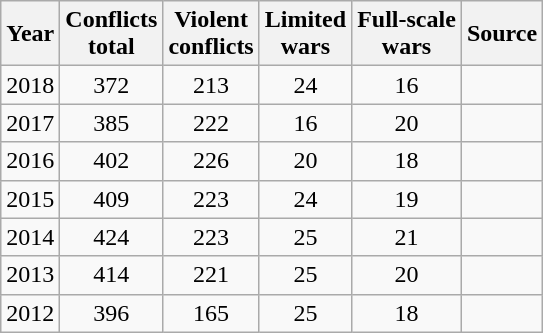<table class="wikitable sortable">
<tr>
<th>Year</th>
<th data-sort-type="number">Conflicts <br>total</th>
<th data-sort-type="number">Violent <br>conflicts</th>
<th data-sort-type="number">Limited <br>wars</th>
<th data-sort-type="number">Full-scale <br>wars</th>
<th>Source</th>
</tr>
<tr>
<td align=center>2018</td>
<td align=center>372</td>
<td align=center>213</td>
<td align=center>24</td>
<td align=center>16</td>
<td></td>
</tr>
<tr>
<td align=center>2017</td>
<td align=center>385</td>
<td align=center>222</td>
<td align=center>16</td>
<td align=center>20</td>
<td></td>
</tr>
<tr>
<td align=center>2016</td>
<td align=center>402</td>
<td align=center>226</td>
<td align=center>20</td>
<td align=center>18</td>
<td></td>
</tr>
<tr>
<td align=center>2015</td>
<td align=center>409</td>
<td align=center>223</td>
<td align=center>24</td>
<td align=center>19</td>
<td></td>
</tr>
<tr>
<td align=center>2014</td>
<td align=center>424</td>
<td align=center>223</td>
<td align=center>25</td>
<td align=center>21</td>
<td></td>
</tr>
<tr>
<td align=center>2013</td>
<td align=center>414</td>
<td align=center>221</td>
<td align=center>25</td>
<td align=center>20</td>
<td></td>
</tr>
<tr>
<td align=center>2012</td>
<td align=center>396</td>
<td align=center>165</td>
<td align=center>25</td>
<td align=center>18</td>
<td></td>
</tr>
</table>
